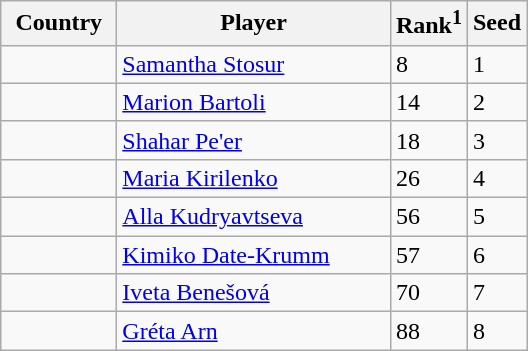<table class="sortable wikitable">
<tr>
<th width="70">Country</th>
<th width="175">Player</th>
<th>Rank<sup>1</sup></th>
<th>Seed</th>
</tr>
<tr>
<td></td>
<td><a href='#'>Samantha Stosur</a></td>
<td>8</td>
<td>1</td>
</tr>
<tr>
<td></td>
<td><a href='#'>Marion Bartoli</a></td>
<td>14</td>
<td>2</td>
</tr>
<tr>
<td></td>
<td><a href='#'>Shahar Pe'er</a></td>
<td>18</td>
<td>3</td>
</tr>
<tr>
<td></td>
<td><a href='#'>Maria Kirilenko</a></td>
<td>26</td>
<td>4</td>
</tr>
<tr>
<td></td>
<td><a href='#'>Alla Kudryavtseva</a></td>
<td>56</td>
<td>5</td>
</tr>
<tr>
<td></td>
<td><a href='#'>Kimiko Date-Krumm</a></td>
<td>57</td>
<td>6</td>
</tr>
<tr>
<td></td>
<td><a href='#'>Iveta Benešová</a></td>
<td>70</td>
<td>7</td>
</tr>
<tr>
<td></td>
<td><a href='#'>Gréta Arn</a></td>
<td>88</td>
<td>8</td>
</tr>
</table>
